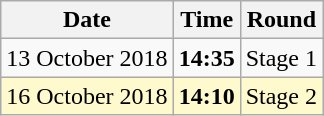<table class="wikitable">
<tr>
<th>Date</th>
<th>Time</th>
<th>Round</th>
</tr>
<tr>
<td>13 October 2018</td>
<td><strong>14:35</strong></td>
<td>Stage 1</td>
</tr>
<tr>
<td style=background:lemonchiffon>16 October 2018</td>
<td style=background:lemonchiffon><strong>14:10</strong></td>
<td style=background:lemonchiffon>Stage   2</td>
</tr>
</table>
